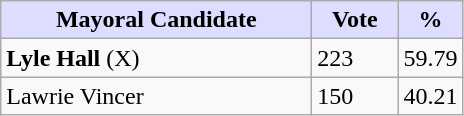<table class="wikitable">
<tr>
<th style="background:#ddf; width:200px;">Mayoral Candidate</th>
<th style="background:#ddf; width:50px;">Vote</th>
<th style="background:#ddf; width:30px;">%</th>
</tr>
<tr>
<td><strong>Lyle Hall</strong> (X)</td>
<td>223</td>
<td>59.79</td>
</tr>
<tr>
<td>Lawrie Vincer</td>
<td>150</td>
<td>40.21</td>
</tr>
</table>
